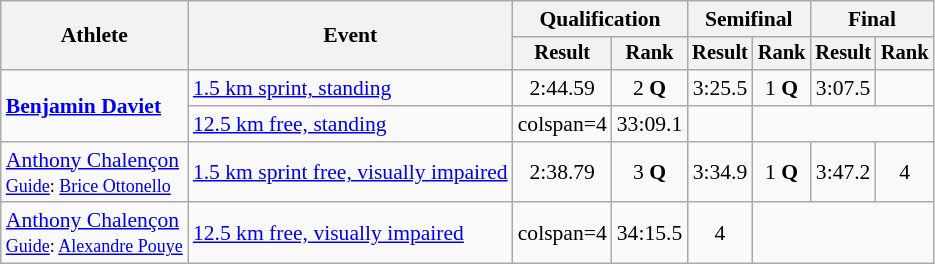<table class="wikitable" style="font-size:90%">
<tr>
<th rowspan=2>Athlete</th>
<th rowspan=2>Event</th>
<th colspan=2>Qualification</th>
<th colspan=2>Semifinal</th>
<th colspan=2>Final</th>
</tr>
<tr style="font-size:95%">
<th>Result</th>
<th>Rank</th>
<th>Result</th>
<th>Rank</th>
<th>Result</th>
<th>Rank</th>
</tr>
<tr align=center>
<td style="text-align:left;" rowspan="2"><strong><a href='#'>Benjamin Daviet</a></strong></td>
<td align=left><a href='#'>1.5 km sprint, standing</a></td>
<td>2:44.59</td>
<td>2 <strong>Q</strong></td>
<td>3:25.5</td>
<td>1 <strong>Q</strong></td>
<td>3:07.5</td>
<td></td>
</tr>
<tr align=center>
<td align=left><a href='#'>12.5 km free, standing</a></td>
<td>colspan=4 </td>
<td>33:09.1</td>
<td></td>
</tr>
<tr align=center>
<td style="text-align:left;" rowspan="1"><a href='#'>Anthony Chalençon</a><br><small><a href='#'>Guide</a>: <a href='#'>Brice Ottonello</a></small></td>
<td align=left><a href='#'>1.5 km sprint free, visually impaired</a></td>
<td>2:38.79</td>
<td>3 <strong>Q</strong></td>
<td>3:34.9</td>
<td>1 <strong>Q</strong></td>
<td>3:47.2</td>
<td>4</td>
</tr>
<tr align=center>
<td style="text-align:left;" rowspan="1"><a href='#'>Anthony Chalençon</a><br><small><a href='#'>Guide</a>: <a href='#'>Alexandre Pouye</a></small></td>
<td align=left><a href='#'>12.5 km free, visually impaired</a></td>
<td>colspan=4 </td>
<td>34:15.5</td>
<td>4</td>
</tr>
</table>
